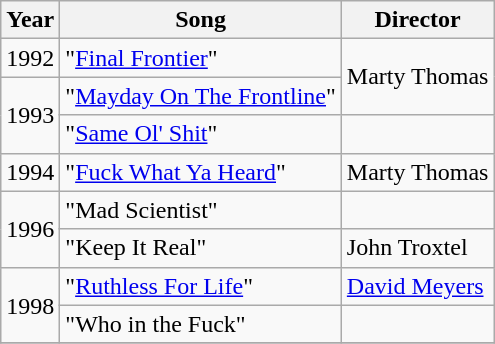<table class="wikitable">
<tr>
<th>Year</th>
<th>Song</th>
<th>Director</th>
</tr>
<tr>
<td rowspan="1">1992</td>
<td>"<a href='#'>Final Frontier</a>"</td>
<td rowspan="2">Marty Thomas</td>
</tr>
<tr>
<td rowspan="2">1993</td>
<td>"<a href='#'>Mayday On The Frontline</a>"</td>
</tr>
<tr>
<td>"<a href='#'>Same Ol' Shit</a>"</td>
<td></td>
</tr>
<tr>
<td rowspan="1">1994</td>
<td>"<a href='#'>Fuck What Ya Heard</a>"</td>
<td>Marty Thomas</td>
</tr>
<tr>
<td rowspan="2">1996</td>
<td>"Mad Scientist"</td>
<td></td>
</tr>
<tr>
<td>"Keep It Real"</td>
<td>John Troxtel</td>
</tr>
<tr>
<td rowspan="2">1998</td>
<td>"<a href='#'>Ruthless For Life</a>"</td>
<td><a href='#'>David Meyers</a></td>
</tr>
<tr>
<td>"Who in the Fuck"</td>
<td></td>
</tr>
<tr>
</tr>
</table>
